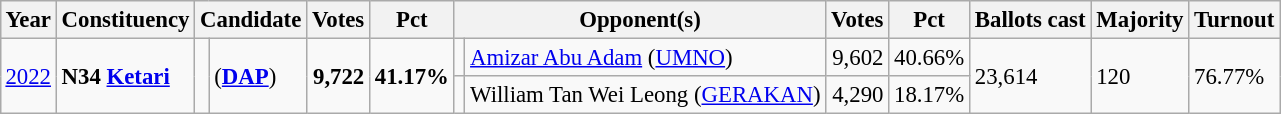<table class="wikitable" style="margin:0.5em ; font-size:95%">
<tr>
<th>Year</th>
<th>Constituency</th>
<th colspan=2>Candidate</th>
<th>Votes</th>
<th>Pct</th>
<th colspan=2>Opponent(s)</th>
<th>Votes</th>
<th>Pct</th>
<th>Ballots cast</th>
<th>Majority</th>
<th>Turnout</th>
</tr>
<tr>
<td rowspan="2"><a href='#'>2022</a></td>
<td rowspan="2"><strong>N34 <a href='#'>Ketari</a></strong></td>
<td rowspan="2" ></td>
<td rowspan="2"> (<a href='#'><strong>DAP</strong></a>)</td>
<td rowspan="2" align="right"><strong>9,722</strong></td>
<td rowspan="2"><strong>41.17% </strong></td>
<td></td>
<td><a href='#'>Amizar Abu Adam</a> (<a href='#'>UMNO</a>)</td>
<td align="right">9,602</td>
<td>40.66%</td>
<td rowspan="2">23,614</td>
<td rowspan="2">120</td>
<td rowspan="2">76.77%</td>
</tr>
<tr>
<td bgcolor=></td>
<td>William Tan Wei Leong (<a href='#'>GERAKAN</a>)</td>
<td align="right">4,290</td>
<td>18.17%</td>
</tr>
</table>
